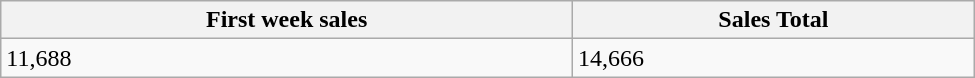<table class="wikitable" width="650px">
<tr>
<th>First week sales</th>
<th>Sales Total</th>
</tr>
<tr>
<td>11,688</td>
<td>14,666</td>
</tr>
</table>
